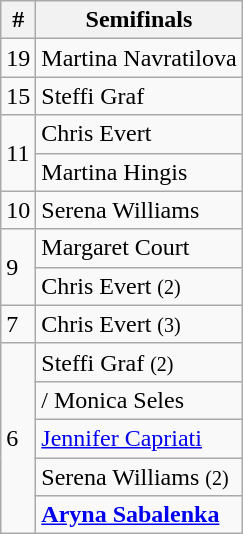<table class=wikitable style="display:inline-table;">
<tr>
<th>#</th>
<th>Semifinals</th>
</tr>
<tr>
<td>19</td>
<td> Martina Navratilova</td>
</tr>
<tr>
<td>15</td>
<td> Steffi Graf</td>
</tr>
<tr>
<td rowspan=2>11</td>
<td> Chris Evert</td>
</tr>
<tr>
<td> Martina Hingis</td>
</tr>
<tr>
<td>10</td>
<td> Serena Williams</td>
</tr>
<tr>
<td rowspan=2>9</td>
<td> Margaret Court</td>
</tr>
<tr>
<td> Chris Evert <small>(2)</small></td>
</tr>
<tr>
<td>7</td>
<td> Chris Evert <small>(3)</small></td>
</tr>
<tr>
<td rowspan=5>6</td>
<td> Steffi Graf <small>(2)</small></td>
</tr>
<tr>
<td>/ Monica Seles</td>
</tr>
<tr>
<td> <a href='#'>Jennifer Capriati</a></td>
</tr>
<tr>
<td> Serena Williams <small>(2)</small></td>
</tr>
<tr>
<td> <strong><a href='#'>Aryna Sabalenka</a></strong></td>
</tr>
</table>
